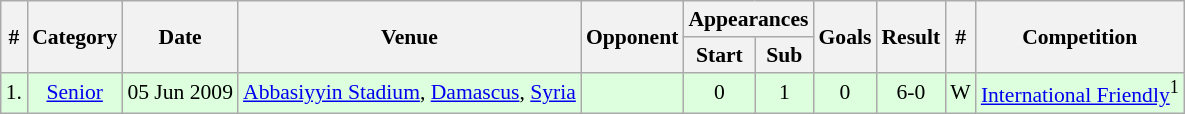<table class="wikitable" style="font-size:90%; text-align: center;">
<tr>
<th rowspan="2">#</th>
<th rowspan="2">Category</th>
<th rowspan="2">Date</th>
<th rowspan="2">Venue</th>
<th rowspan="2">Opponent</th>
<th colspan="2">Appearances</th>
<th rowspan="2">Goals</th>
<th rowspan="2">Result</th>
<th rowspan="2">#</th>
<th rowspan="2">Competition</th>
</tr>
<tr>
<th>Start</th>
<th>Sub</th>
</tr>
<tr bgcolor=#DDFFDD>
<td align="left">1.</td>
<td><a href='#'>Senior</a></td>
<td>05 Jun 2009</td>
<td align="left"><a href='#'>Abbasiyyin Stadium</a>, <a href='#'>Damascus</a>, <a href='#'>Syria</a></td>
<td align="left"></td>
<td>0</td>
<td>1</td>
<td>0</td>
<td>6-0</td>
<td>W</td>
<td align="left"><a href='#'>International Friendly</a><sup>1</sup></td>
</tr>
</table>
